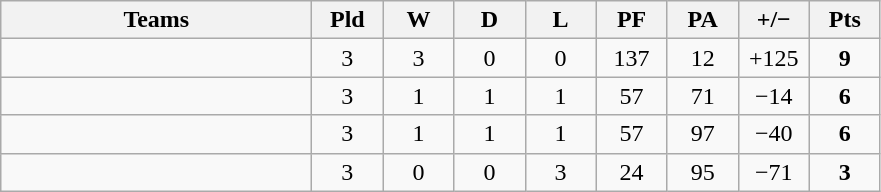<table class="wikitable" style="text-align: center;">
<tr>
<th width="200">Teams</th>
<th width="40">Pld</th>
<th width="40">W</th>
<th width="40">D</th>
<th width="40">L</th>
<th width="40">PF</th>
<th width="40">PA</th>
<th width="40">+/−</th>
<th width="40">Pts</th>
</tr>
<tr>
<td align=left></td>
<td>3</td>
<td>3</td>
<td>0</td>
<td>0</td>
<td>137</td>
<td>12</td>
<td>+125</td>
<td><strong>9</strong></td>
</tr>
<tr>
<td align=left></td>
<td>3</td>
<td>1</td>
<td>1</td>
<td>1</td>
<td>57</td>
<td>71</td>
<td>−14</td>
<td><strong>6</strong></td>
</tr>
<tr>
<td align=left></td>
<td>3</td>
<td>1</td>
<td>1</td>
<td>1</td>
<td>57</td>
<td>97</td>
<td>−40</td>
<td><strong>6</strong></td>
</tr>
<tr>
<td align=left></td>
<td>3</td>
<td>0</td>
<td>0</td>
<td>3</td>
<td>24</td>
<td>95</td>
<td>−71</td>
<td><strong>3</strong></td>
</tr>
</table>
